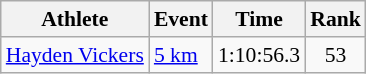<table class="wikitable" style="font-size:90%;">
<tr>
<th>Athlete</th>
<th>Event</th>
<th>Time</th>
<th>Rank</th>
</tr>
<tr align=center>
<td align=left><a href='#'>Hayden Vickers</a></td>
<td align=left><a href='#'>5 km</a></td>
<td>1:10:56.3</td>
<td>53</td>
</tr>
</table>
